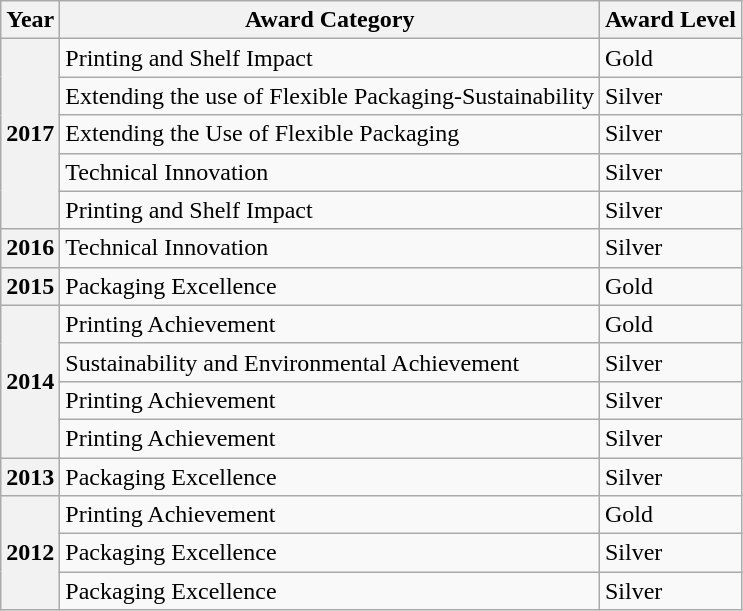<table class="wikitable">
<tr>
<th>Year</th>
<th>Award Category</th>
<th>Award Level</th>
</tr>
<tr>
<th rowspan="5">2017</th>
<td>Printing and Shelf Impact</td>
<td>Gold</td>
</tr>
<tr>
<td>Extending the use of Flexible Packaging-Sustainability</td>
<td>Silver</td>
</tr>
<tr>
<td>Extending the Use of Flexible Packaging</td>
<td>Silver</td>
</tr>
<tr>
<td>Technical Innovation</td>
<td>Silver</td>
</tr>
<tr>
<td>Printing and Shelf Impact</td>
<td>Silver</td>
</tr>
<tr>
<th rowspan="1">2016</th>
<td>Technical Innovation</td>
<td>Silver</td>
</tr>
<tr>
<th rowspan="1">2015</th>
<td>Packaging Excellence</td>
<td>Gold</td>
</tr>
<tr>
<th rowspan="4">2014</th>
<td>Printing Achievement</td>
<td>Gold</td>
</tr>
<tr>
<td>Sustainability and Environmental Achievement</td>
<td>Silver</td>
</tr>
<tr>
<td>Printing Achievement</td>
<td>Silver</td>
</tr>
<tr>
<td>Printing Achievement</td>
<td>Silver</td>
</tr>
<tr>
<th rowspan="1">2013</th>
<td>Packaging Excellence</td>
<td>Silver</td>
</tr>
<tr>
<th rowspan="3">2012</th>
<td>Printing Achievement</td>
<td>Gold</td>
</tr>
<tr>
<td>Packaging Excellence</td>
<td>Silver</td>
</tr>
<tr>
<td>Packaging Excellence</td>
<td>Silver</td>
</tr>
</table>
